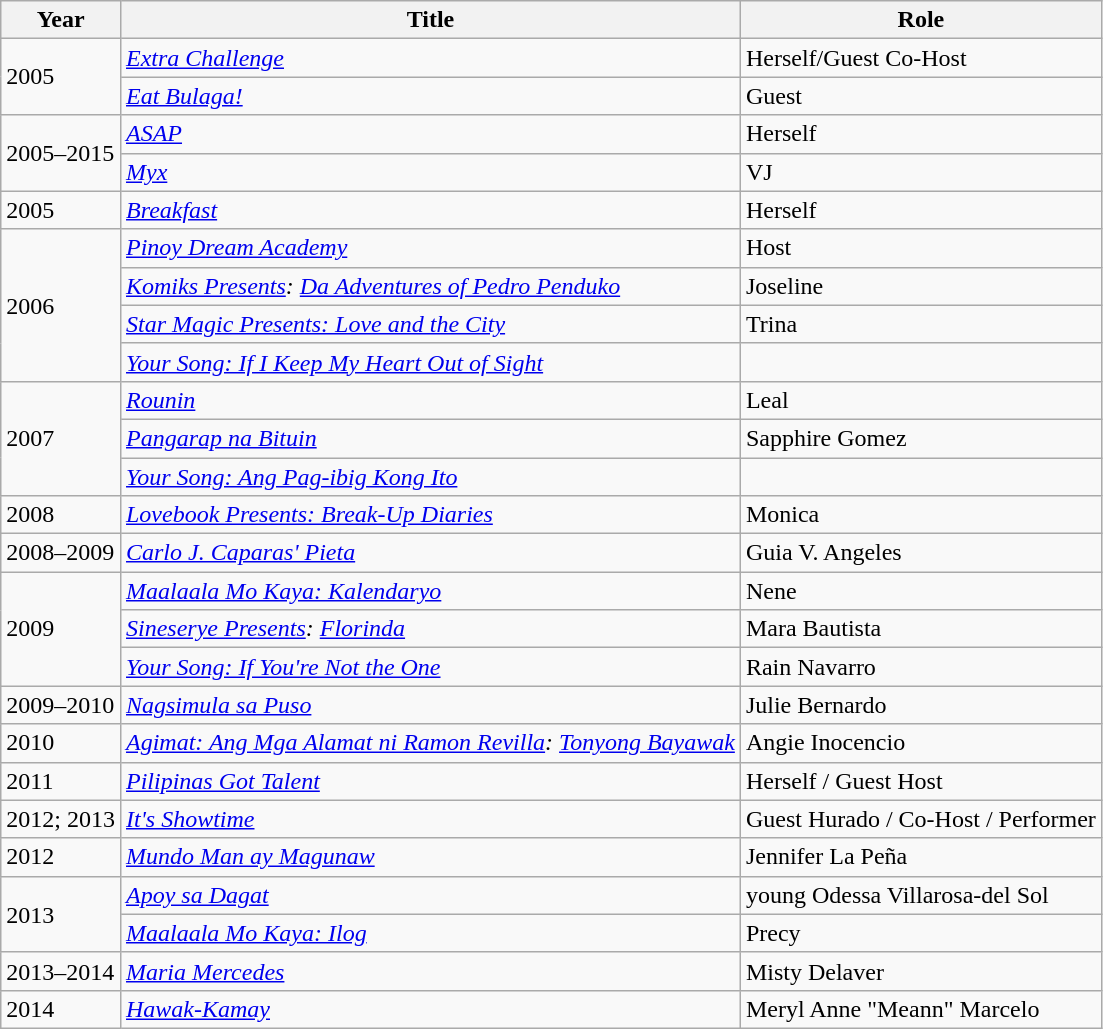<table class="wikitable">
<tr>
<th>Year</th>
<th>Title</th>
<th>Role</th>
</tr>
<tr>
<td rowspan="2">2005</td>
<td><em><a href='#'>Extra Challenge</a></em></td>
<td>Herself/Guest Co-Host</td>
</tr>
<tr>
<td><em><a href='#'>Eat Bulaga!</a></em></td>
<td>Guest</td>
</tr>
<tr>
<td rowspan="2">2005–2015</td>
<td><em><a href='#'>ASAP</a></em></td>
<td>Herself</td>
</tr>
<tr>
<td><em><a href='#'>Myx</a></em></td>
<td>VJ</td>
</tr>
<tr>
<td>2005</td>
<td><em><a href='#'>Breakfast</a></em></td>
<td>Herself</td>
</tr>
<tr>
<td rowspan="4">2006</td>
<td><em><a href='#'>Pinoy Dream Academy</a></em></td>
<td>Host</td>
</tr>
<tr>
<td><em><a href='#'>Komiks Presents</a>: <a href='#'>Da Adventures of Pedro Penduko</a></em></td>
<td>Joseline</td>
</tr>
<tr>
<td><em><a href='#'>Star Magic Presents: Love and the City</a></em></td>
<td>Trina</td>
</tr>
<tr>
<td><em><a href='#'>Your Song: If I Keep My Heart Out of Sight</a></em></td>
<td></td>
</tr>
<tr>
<td rowspan="3">2007</td>
<td><em><a href='#'>Rounin</a></em></td>
<td>Leal</td>
</tr>
<tr>
<td><em><a href='#'>Pangarap na Bituin</a></em></td>
<td>Sapphire Gomez</td>
</tr>
<tr>
<td><em><a href='#'>Your Song: Ang Pag-ibig Kong Ito</a></em></td>
<td></td>
</tr>
<tr>
<td>2008</td>
<td><em><a href='#'>Lovebook Presents: Break-Up Diaries</a></em></td>
<td>Monica</td>
</tr>
<tr>
<td>2008–2009</td>
<td><em><a href='#'>Carlo J. Caparas' Pieta</a></em></td>
<td>Guia V. Angeles</td>
</tr>
<tr>
<td rowspan="3">2009</td>
<td><em><a href='#'>Maalaala Mo Kaya: Kalendaryo</a></em></td>
<td>Nene</td>
</tr>
<tr>
<td><em><a href='#'>Sineserye Presents</a>: <a href='#'>Florinda</a></em></td>
<td>Mara Bautista</td>
</tr>
<tr>
<td><em><a href='#'>Your Song: If You're Not the One</a></em></td>
<td>Rain Navarro</td>
</tr>
<tr>
<td>2009–2010</td>
<td><em><a href='#'>Nagsimula sa Puso</a></em></td>
<td>Julie Bernardo</td>
</tr>
<tr>
<td>2010</td>
<td><em><a href='#'>Agimat: Ang Mga Alamat ni Ramon Revilla</a>: <a href='#'>Tonyong Bayawak</a></em></td>
<td>Angie Inocencio</td>
</tr>
<tr>
<td>2011</td>
<td><em><a href='#'>Pilipinas Got Talent</a></em></td>
<td>Herself / Guest Host</td>
</tr>
<tr>
<td>2012; 2013</td>
<td><em><a href='#'>It's Showtime</a></em></td>
<td>Guest Hurado / Co-Host / Performer</td>
</tr>
<tr>
<td>2012</td>
<td><em><a href='#'>Mundo Man ay Magunaw</a></em></td>
<td>Jennifer La Peña</td>
</tr>
<tr>
<td rowspan="2">2013</td>
<td><em><a href='#'>Apoy sa Dagat</a></em></td>
<td>young Odessa Villarosa-del Sol</td>
</tr>
<tr>
<td><em><a href='#'>Maalaala Mo Kaya: Ilog</a></em></td>
<td>Precy</td>
</tr>
<tr>
<td>2013–2014</td>
<td><em><a href='#'>Maria Mercedes</a></em></td>
<td>Misty Delaver</td>
</tr>
<tr>
<td>2014</td>
<td><em><a href='#'>Hawak-Kamay</a></em></td>
<td>Meryl Anne "Meann" Marcelo</td>
</tr>
</table>
